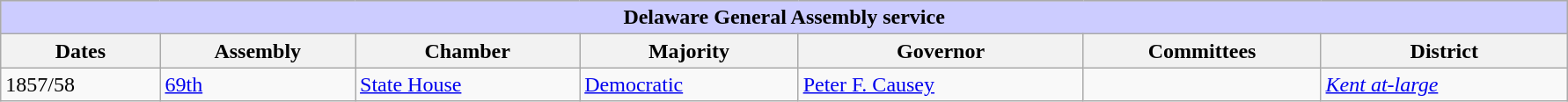<table class=wikitable style="width: 94%" style="text-align: center;" align="center">
<tr bgcolor=#cccccc>
<th colspan=7 style="background: #ccccff;">Delaware General Assembly service</th>
</tr>
<tr>
<th><strong>Dates</strong></th>
<th><strong>Assembly</strong></th>
<th><strong>Chamber</strong></th>
<th><strong>Majority</strong></th>
<th><strong>Governor</strong></th>
<th><strong>Committees</strong></th>
<th><strong>District</strong></th>
</tr>
<tr>
<td>1857/58</td>
<td><a href='#'>69th</a></td>
<td><a href='#'>State House</a></td>
<td><a href='#'>Democratic</a></td>
<td><a href='#'>Peter F. Causey</a></td>
<td></td>
<td><a href='#'><em>Kent at-large</em></a></td>
</tr>
</table>
